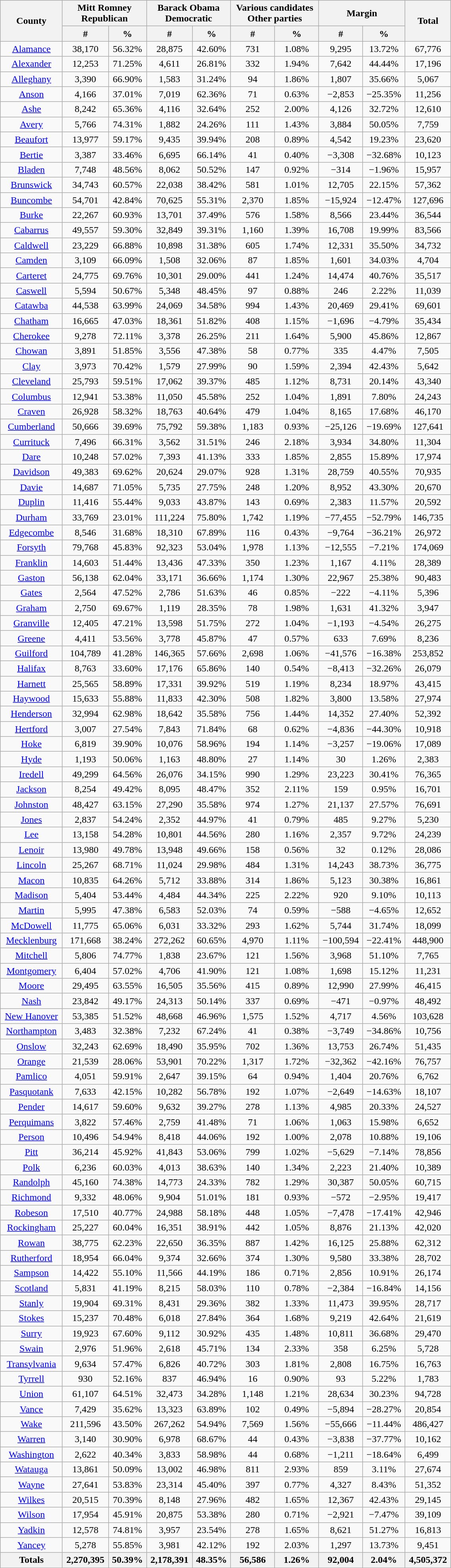<table width="60%" class="wikitable sortable">
<tr>
<th rowspan="2">County</th>
<th colspan="2">Mitt Romney<br>Republican</th>
<th colspan="2">Barack Obama<br>Democratic</th>
<th colspan="2">Various candidates<br>Other parties</th>
<th colspan="2">Margin</th>
<th rowspan="2">Total</th>
</tr>
<tr>
<th style="text-align:center;" data-sort-type="number">#</th>
<th style="text-align:center;" data-sort-type="number">%</th>
<th style="text-align:center;" data-sort-type="number">#</th>
<th style="text-align:center;" data-sort-type="number">%</th>
<th style="text-align:center;" data-sort-type="number">#</th>
<th style="text-align:center;" data-sort-type="number">%</th>
<th style="text-align:center;" data-sort-type="number">#</th>
<th style="text-align:center;" data-sort-type="number">%</th>
</tr>
<tr style="text-align:center;">
<td><a href='#'>Alamance</a></td>
<td>38,170</td>
<td>56.32%</td>
<td>28,875</td>
<td>42.60%</td>
<td>731</td>
<td>1.08%</td>
<td>9,295</td>
<td>13.72%</td>
<td>67,776</td>
</tr>
<tr style="text-align:center;">
<td><a href='#'>Alexander</a></td>
<td>12,253</td>
<td>71.25%</td>
<td>4,611</td>
<td>26.81%</td>
<td>332</td>
<td>1.94%</td>
<td>7,642</td>
<td>44.44%</td>
<td>17,196</td>
</tr>
<tr style="text-align:center;">
<td><a href='#'>Alleghany</a></td>
<td>3,390</td>
<td>66.90%</td>
<td>1,583</td>
<td>31.24%</td>
<td>94</td>
<td>1.86%</td>
<td>1,807</td>
<td>35.66%</td>
<td>5,067</td>
</tr>
<tr style="text-align:center;">
<td><a href='#'>Anson</a></td>
<td>4,166</td>
<td>37.01%</td>
<td>7,019</td>
<td>62.36%</td>
<td>71</td>
<td>0.63%</td>
<td>−2,853</td>
<td>−25.35%</td>
<td>11,256</td>
</tr>
<tr style="text-align:center;">
<td><a href='#'>Ashe</a></td>
<td>8,242</td>
<td>65.36%</td>
<td>4,116</td>
<td>32.64%</td>
<td>252</td>
<td>2.00%</td>
<td>4,126</td>
<td>32.72%</td>
<td>12,610</td>
</tr>
<tr style="text-align:center;">
<td><a href='#'>Avery</a></td>
<td>5,766</td>
<td>74.31%</td>
<td>1,882</td>
<td>24.26%</td>
<td>111</td>
<td>1.43%</td>
<td>3,884</td>
<td>50.05%</td>
<td>7,759</td>
</tr>
<tr style="text-align:center;">
<td><a href='#'>Beaufort</a></td>
<td>13,977</td>
<td>59.17%</td>
<td>9,435</td>
<td>39.94%</td>
<td>208</td>
<td>0.89%</td>
<td>4,542</td>
<td>19.23%</td>
<td>23,620</td>
</tr>
<tr style="text-align:center;">
<td><a href='#'>Bertie</a></td>
<td>3,387</td>
<td>33.46%</td>
<td>6,695</td>
<td>66.14%</td>
<td>41</td>
<td>0.40%</td>
<td>−3,308</td>
<td>−32.68%</td>
<td>10,123</td>
</tr>
<tr style="text-align:center;">
<td><a href='#'>Bladen</a></td>
<td>7,748</td>
<td>48.56%</td>
<td>8,062</td>
<td>50.52%</td>
<td>147</td>
<td>0.92%</td>
<td>−314</td>
<td>−1.96%</td>
<td>15,957</td>
</tr>
<tr style="text-align:center;">
<td><a href='#'>Brunswick</a></td>
<td>34,743</td>
<td>60.57%</td>
<td>22,038</td>
<td>38.42%</td>
<td>581</td>
<td>1.01%</td>
<td>12,705</td>
<td>22.15%</td>
<td>57,362</td>
</tr>
<tr style="text-align:center;">
<td><a href='#'>Buncombe</a></td>
<td>54,701</td>
<td>42.84%</td>
<td>70,625</td>
<td>55.31%</td>
<td>2,370</td>
<td>1.85%</td>
<td>−15,924</td>
<td>−12.47%</td>
<td>127,696</td>
</tr>
<tr style="text-align:center;">
<td><a href='#'>Burke</a></td>
<td>22,267</td>
<td>60.93%</td>
<td>13,701</td>
<td>37.49%</td>
<td>576</td>
<td>1.58%</td>
<td>8,566</td>
<td>23.44%</td>
<td>36,544</td>
</tr>
<tr style="text-align:center;">
<td><a href='#'>Cabarrus</a></td>
<td>49,557</td>
<td>59.30%</td>
<td>32,849</td>
<td>39.31%</td>
<td>1,160</td>
<td>1.39%</td>
<td>16,708</td>
<td>19.99%</td>
<td>83,566</td>
</tr>
<tr style="text-align:center;">
<td><a href='#'>Caldwell</a></td>
<td>23,229</td>
<td>66.88%</td>
<td>10,898</td>
<td>31.38%</td>
<td>605</td>
<td>1.74%</td>
<td>12,331</td>
<td>35.50%</td>
<td>34,732</td>
</tr>
<tr style="text-align:center;">
<td><a href='#'>Camden</a></td>
<td>3,109</td>
<td>66.09%</td>
<td>1,508</td>
<td>32.06%</td>
<td>87</td>
<td>1.85%</td>
<td>1,601</td>
<td>34.03%</td>
<td>4,704</td>
</tr>
<tr style="text-align:center;">
<td><a href='#'>Carteret</a></td>
<td>24,775</td>
<td>69.76%</td>
<td>10,301</td>
<td>29.00%</td>
<td>441</td>
<td>1.24%</td>
<td>14,474</td>
<td>40.76%</td>
<td>35,517</td>
</tr>
<tr style="text-align:center;">
<td><a href='#'>Caswell</a></td>
<td>5,594</td>
<td>50.67%</td>
<td>5,348</td>
<td>48.45%</td>
<td>97</td>
<td>0.88%</td>
<td>246</td>
<td>2.22%</td>
<td>11,039</td>
</tr>
<tr style="text-align:center;">
<td><a href='#'>Catawba</a></td>
<td>44,538</td>
<td>63.99%</td>
<td>24,069</td>
<td>34.58%</td>
<td>994</td>
<td>1.43%</td>
<td>20,469</td>
<td>29.41%</td>
<td>69,601</td>
</tr>
<tr style="text-align:center;">
<td><a href='#'>Chatham</a></td>
<td>16,665</td>
<td>47.03%</td>
<td>18,361</td>
<td>51.82%</td>
<td>408</td>
<td>1.15%</td>
<td>−1,696</td>
<td>−4.79%</td>
<td>35,434</td>
</tr>
<tr style="text-align:center;">
<td><a href='#'>Cherokee</a></td>
<td>9,278</td>
<td>72.11%</td>
<td>3,378</td>
<td>26.25%</td>
<td>211</td>
<td>1.64%</td>
<td>5,900</td>
<td>45.86%</td>
<td>12,867</td>
</tr>
<tr style="text-align:center;">
<td><a href='#'>Chowan</a></td>
<td>3,891</td>
<td>51.85%</td>
<td>3,556</td>
<td>47.38%</td>
<td>58</td>
<td>0.77%</td>
<td>335</td>
<td>4.47%</td>
<td>7,505</td>
</tr>
<tr style="text-align:center;">
<td><a href='#'>Clay</a></td>
<td>3,973</td>
<td>70.42%</td>
<td>1,579</td>
<td>27.99%</td>
<td>90</td>
<td>1.59%</td>
<td>2,394</td>
<td>42.43%</td>
<td>5,642</td>
</tr>
<tr style="text-align:center;">
<td><a href='#'>Cleveland</a></td>
<td>25,793</td>
<td>59.51%</td>
<td>17,062</td>
<td>39.37%</td>
<td>485</td>
<td>1.12%</td>
<td>8,731</td>
<td>20.14%</td>
<td>43,340</td>
</tr>
<tr style="text-align:center;">
<td><a href='#'>Columbus</a></td>
<td>12,941</td>
<td>53.38%</td>
<td>11,050</td>
<td>45.58%</td>
<td>252</td>
<td>1.04%</td>
<td>1,891</td>
<td>7.80%</td>
<td>24,243</td>
</tr>
<tr style="text-align:center;">
<td><a href='#'>Craven</a></td>
<td>26,928</td>
<td>58.32%</td>
<td>18,763</td>
<td>40.64%</td>
<td>479</td>
<td>1.04%</td>
<td>8,165</td>
<td>17.68%</td>
<td>46,170</td>
</tr>
<tr style="text-align:center;">
<td><a href='#'>Cumberland</a></td>
<td>50,666</td>
<td>39.69%</td>
<td>75,792</td>
<td>59.38%</td>
<td>1,183</td>
<td>0.93%</td>
<td>−25,126</td>
<td>−19.69%</td>
<td>127,641</td>
</tr>
<tr style="text-align:center;">
<td><a href='#'>Currituck</a></td>
<td>7,496</td>
<td>66.31%</td>
<td>3,562</td>
<td>31.51%</td>
<td>246</td>
<td>2.18%</td>
<td>3,934</td>
<td>34.80%</td>
<td>11,304</td>
</tr>
<tr style="text-align:center;">
<td><a href='#'>Dare</a></td>
<td>10,248</td>
<td>57.02%</td>
<td>7,393</td>
<td>41.13%</td>
<td>333</td>
<td>1.85%</td>
<td>2,855</td>
<td>15.89%</td>
<td>17,974</td>
</tr>
<tr style="text-align:center;">
<td><a href='#'>Davidson</a></td>
<td>49,383</td>
<td>69.62%</td>
<td>20,624</td>
<td>29.07%</td>
<td>928</td>
<td>1.31%</td>
<td>28,759</td>
<td>40.55%</td>
<td>70,935</td>
</tr>
<tr style="text-align:center;">
<td><a href='#'>Davie</a></td>
<td>14,687</td>
<td>71.05%</td>
<td>5,735</td>
<td>27.75%</td>
<td>248</td>
<td>1.20%</td>
<td>8,952</td>
<td>43.30%</td>
<td>20,670</td>
</tr>
<tr style="text-align:center;">
<td><a href='#'>Duplin</a></td>
<td>11,416</td>
<td>55.44%</td>
<td>9,033</td>
<td>43.87%</td>
<td>143</td>
<td>0.69%</td>
<td>2,383</td>
<td>11.57%</td>
<td>20,592</td>
</tr>
<tr style="text-align:center;">
<td><a href='#'>Durham</a></td>
<td>33,769</td>
<td>23.01%</td>
<td>111,224</td>
<td>75.80%</td>
<td>1,742</td>
<td>1.19%</td>
<td>−77,455</td>
<td>−52.79%</td>
<td>146,735</td>
</tr>
<tr style="text-align:center;">
<td><a href='#'>Edgecombe</a></td>
<td>8,546</td>
<td>31.68%</td>
<td>18,310</td>
<td>67.89%</td>
<td>116</td>
<td>0.43%</td>
<td>−9,764</td>
<td>−36.21%</td>
<td>26,972</td>
</tr>
<tr style="text-align:center;">
<td><a href='#'>Forsyth</a></td>
<td>79,768</td>
<td>45.83%</td>
<td>92,323</td>
<td>53.04%</td>
<td>1,978</td>
<td>1.13%</td>
<td>−12,555</td>
<td>−7.21%</td>
<td>174,069</td>
</tr>
<tr style="text-align:center;">
<td><a href='#'>Franklin</a></td>
<td>14,603</td>
<td>51.44%</td>
<td>13,436</td>
<td>47.33%</td>
<td>350</td>
<td>1.23%</td>
<td>1,167</td>
<td>4.11%</td>
<td>28,389</td>
</tr>
<tr style="text-align:center;">
<td><a href='#'>Gaston</a></td>
<td>56,138</td>
<td>62.04%</td>
<td>33,171</td>
<td>36.66%</td>
<td>1,174</td>
<td>1.30%</td>
<td>22,967</td>
<td>25.38%</td>
<td>90,483</td>
</tr>
<tr style="text-align:center;">
<td><a href='#'>Gates</a></td>
<td>2,564</td>
<td>47.52%</td>
<td>2,786</td>
<td>51.63%</td>
<td>46</td>
<td>0.85%</td>
<td>−222</td>
<td>−4.11%</td>
<td>5,396</td>
</tr>
<tr style="text-align:center;">
<td><a href='#'>Graham</a></td>
<td>2,750</td>
<td>69.67%</td>
<td>1,119</td>
<td>28.35%</td>
<td>78</td>
<td>1.98%</td>
<td>1,631</td>
<td>41.32%</td>
<td>3,947</td>
</tr>
<tr style="text-align:center;">
<td><a href='#'>Granville</a></td>
<td>12,405</td>
<td>47.21%</td>
<td>13,598</td>
<td>51.75%</td>
<td>272</td>
<td>1.04%</td>
<td>−1,193</td>
<td>−4.54%</td>
<td>26,275</td>
</tr>
<tr style="text-align:center;">
<td><a href='#'>Greene</a></td>
<td>4,411</td>
<td>53.56%</td>
<td>3,778</td>
<td>45.87%</td>
<td>47</td>
<td>0.57%</td>
<td>633</td>
<td>7.69%</td>
<td>8,236</td>
</tr>
<tr style="text-align:center;">
<td><a href='#'>Guilford</a></td>
<td>104,789</td>
<td>41.28%</td>
<td>146,365</td>
<td>57.66%</td>
<td>2,698</td>
<td>1.06%</td>
<td>−41,576</td>
<td>−16.38%</td>
<td>253,852</td>
</tr>
<tr style="text-align:center;">
<td><a href='#'>Halifax</a></td>
<td>8,763</td>
<td>33.60%</td>
<td>17,176</td>
<td>65.86%</td>
<td>140</td>
<td>0.54%</td>
<td>−8,413</td>
<td>−32.26%</td>
<td>26,079</td>
</tr>
<tr style="text-align:center;">
<td><a href='#'>Harnett</a></td>
<td>25,565</td>
<td>58.89%</td>
<td>17,331</td>
<td>39.92%</td>
<td>519</td>
<td>1.19%</td>
<td>8,234</td>
<td>18.97%</td>
<td>43,415</td>
</tr>
<tr style="text-align:center;">
<td><a href='#'>Haywood</a></td>
<td>15,633</td>
<td>55.88%</td>
<td>11,833</td>
<td>42.30%</td>
<td>508</td>
<td>1.82%</td>
<td>3,800</td>
<td>13.58%</td>
<td>27,974</td>
</tr>
<tr style="text-align:center;">
<td><a href='#'>Henderson</a></td>
<td>32,994</td>
<td>62.98%</td>
<td>18,642</td>
<td>35.58%</td>
<td>756</td>
<td>1.44%</td>
<td>14,352</td>
<td>27.40%</td>
<td>52,392</td>
</tr>
<tr style="text-align:center;">
<td><a href='#'>Hertford</a></td>
<td>3,007</td>
<td>27.54%</td>
<td>7,843</td>
<td>71.84%</td>
<td>68</td>
<td>0.62%</td>
<td>−4,836</td>
<td>−44.30%</td>
<td>10,918</td>
</tr>
<tr style="text-align:center;">
<td><a href='#'>Hoke</a></td>
<td>6,819</td>
<td>39.90%</td>
<td>10,076</td>
<td>58.96%</td>
<td>194</td>
<td>1.14%</td>
<td>−3,257</td>
<td>−19.06%</td>
<td>17,089</td>
</tr>
<tr style="text-align:center;">
<td><a href='#'>Hyde</a></td>
<td>1,193</td>
<td>50.06%</td>
<td>1,163</td>
<td>48.80%</td>
<td>27</td>
<td>1.14%</td>
<td>30</td>
<td>1.26%</td>
<td>2,383</td>
</tr>
<tr style="text-align:center;">
<td><a href='#'>Iredell</a></td>
<td>49,299</td>
<td>64.56%</td>
<td>26,076</td>
<td>34.15%</td>
<td>990</td>
<td>1.29%</td>
<td>23,223</td>
<td>30.41%</td>
<td>76,365</td>
</tr>
<tr style="text-align:center;">
<td><a href='#'>Jackson</a></td>
<td>8,254</td>
<td>49.42%</td>
<td>8,095</td>
<td>48.47%</td>
<td>352</td>
<td>2.11%</td>
<td>159</td>
<td>0.95%</td>
<td>16,701</td>
</tr>
<tr style="text-align:center;">
<td><a href='#'>Johnston</a></td>
<td>48,427</td>
<td>63.15%</td>
<td>27,290</td>
<td>35.58%</td>
<td>974</td>
<td>1.27%</td>
<td>21,137</td>
<td>27.57%</td>
<td>76,691</td>
</tr>
<tr style="text-align:center;">
<td><a href='#'>Jones</a></td>
<td>2,837</td>
<td>54.24%</td>
<td>2,352</td>
<td>44.97%</td>
<td>41</td>
<td>0.79%</td>
<td>485</td>
<td>9.27%</td>
<td>5,230</td>
</tr>
<tr style="text-align:center;">
<td><a href='#'>Lee</a></td>
<td>13,158</td>
<td>54.28%</td>
<td>10,801</td>
<td>44.56%</td>
<td>280</td>
<td>1.16%</td>
<td>2,357</td>
<td>9.72%</td>
<td>24,239</td>
</tr>
<tr style="text-align:center;">
<td><a href='#'>Lenoir</a></td>
<td>13,980</td>
<td>49.78%</td>
<td>13,948</td>
<td>49.66%</td>
<td>158</td>
<td>0.56%</td>
<td>32</td>
<td>0.12%</td>
<td>28,086</td>
</tr>
<tr style="text-align:center;">
<td><a href='#'>Lincoln</a></td>
<td>25,267</td>
<td>68.71%</td>
<td>11,024</td>
<td>29.98%</td>
<td>484</td>
<td>1.31%</td>
<td>14,243</td>
<td>38.73%</td>
<td>36,775</td>
</tr>
<tr style="text-align:center;">
<td><a href='#'>Macon</a></td>
<td>10,835</td>
<td>64.26%</td>
<td>5,712</td>
<td>33.88%</td>
<td>314</td>
<td>1.86%</td>
<td>5,123</td>
<td>30.38%</td>
<td>16,861</td>
</tr>
<tr style="text-align:center;">
<td><a href='#'>Madison</a></td>
<td>5,404</td>
<td>53.44%</td>
<td>4,484</td>
<td>44.34%</td>
<td>225</td>
<td>2.22%</td>
<td>920</td>
<td>9.10%</td>
<td>10,113</td>
</tr>
<tr style="text-align:center;">
<td><a href='#'>Martin</a></td>
<td>5,995</td>
<td>47.38%</td>
<td>6,583</td>
<td>52.03%</td>
<td>74</td>
<td>0.59%</td>
<td>−588</td>
<td>−4.65%</td>
<td>12,652</td>
</tr>
<tr style="text-align:center;">
<td><a href='#'>McDowell</a></td>
<td>11,775</td>
<td>65.06%</td>
<td>6,031</td>
<td>33.32%</td>
<td>293</td>
<td>1.62%</td>
<td>5,744</td>
<td>31.74%</td>
<td>18,099</td>
</tr>
<tr style="text-align:center;">
<td><a href='#'>Mecklenburg</a></td>
<td>171,668</td>
<td>38.24%</td>
<td>272,262</td>
<td>60.65%</td>
<td>4,970</td>
<td>1.11%</td>
<td>−100,594</td>
<td>−22.41%</td>
<td>448,900</td>
</tr>
<tr style="text-align:center;">
<td><a href='#'>Mitchell</a></td>
<td>5,806</td>
<td>74.77%</td>
<td>1,838</td>
<td>23.67%</td>
<td>121</td>
<td>1.56%</td>
<td>3,968</td>
<td>51.10%</td>
<td>7,765</td>
</tr>
<tr style="text-align:center;">
<td><a href='#'>Montgomery</a></td>
<td>6,404</td>
<td>57.02%</td>
<td>4,706</td>
<td>41.90%</td>
<td>121</td>
<td>1.08%</td>
<td>1,698</td>
<td>15.12%</td>
<td>11,231</td>
</tr>
<tr style="text-align:center;">
<td><a href='#'>Moore</a></td>
<td>29,495</td>
<td>63.55%</td>
<td>16,505</td>
<td>35.56%</td>
<td>415</td>
<td>0.89%</td>
<td>12,990</td>
<td>27.99%</td>
<td>46,415</td>
</tr>
<tr style="text-align:center;">
<td><a href='#'>Nash</a></td>
<td>23,842</td>
<td>49.17%</td>
<td>24,313</td>
<td>50.14%</td>
<td>337</td>
<td>0.69%</td>
<td>−471</td>
<td>−0.97%</td>
<td>48,492</td>
</tr>
<tr style="text-align:center;">
<td><a href='#'>New Hanover</a></td>
<td>53,385</td>
<td>51.52%</td>
<td>48,668</td>
<td>46.96%</td>
<td>1,575</td>
<td>1.52%</td>
<td>4,717</td>
<td>4.56%</td>
<td>103,628</td>
</tr>
<tr style="text-align:center;">
<td><a href='#'>Northampton</a></td>
<td>3,483</td>
<td>32.38%</td>
<td>7,232</td>
<td>67.24%</td>
<td>41</td>
<td>0.38%</td>
<td>−3,749</td>
<td>−34.86%</td>
<td>10,756</td>
</tr>
<tr style="text-align:center;">
<td><a href='#'>Onslow</a></td>
<td>32,243</td>
<td>62.69%</td>
<td>18,490</td>
<td>35.95%</td>
<td>702</td>
<td>1.36%</td>
<td>13,753</td>
<td>26.74%</td>
<td>51,435</td>
</tr>
<tr style="text-align:center;">
<td><a href='#'>Orange</a></td>
<td>21,539</td>
<td>28.06%</td>
<td>53,901</td>
<td>70.22%</td>
<td>1,317</td>
<td>1.72%</td>
<td>−32,362</td>
<td>−42.16%</td>
<td>76,757</td>
</tr>
<tr style="text-align:center;">
<td><a href='#'>Pamlico</a></td>
<td>4,051</td>
<td>59.91%</td>
<td>2,647</td>
<td>39.15%</td>
<td>64</td>
<td>0.94%</td>
<td>1,404</td>
<td>20.76%</td>
<td>6,762</td>
</tr>
<tr style="text-align:center;">
<td><a href='#'>Pasquotank</a></td>
<td>7,633</td>
<td>42.15%</td>
<td>10,282</td>
<td>56.78%</td>
<td>192</td>
<td>1.07%</td>
<td>−2,649</td>
<td>−14.63%</td>
<td>18,107</td>
</tr>
<tr style="text-align:center;">
<td><a href='#'>Pender</a></td>
<td>14,617</td>
<td>59.60%</td>
<td>9,632</td>
<td>39.27%</td>
<td>278</td>
<td>1.13%</td>
<td>4,985</td>
<td>20.33%</td>
<td>24,527</td>
</tr>
<tr style="text-align:center;">
<td><a href='#'>Perquimans</a></td>
<td>3,822</td>
<td>57.46%</td>
<td>2,759</td>
<td>41.48%</td>
<td>71</td>
<td>1.06%</td>
<td>1,063</td>
<td>15.98%</td>
<td>6,652</td>
</tr>
<tr style="text-align:center;">
<td><a href='#'>Person</a></td>
<td>10,496</td>
<td>54.94%</td>
<td>8,418</td>
<td>44.06%</td>
<td>192</td>
<td>1.00%</td>
<td>2,078</td>
<td>10.88%</td>
<td>19,106</td>
</tr>
<tr style="text-align:center;">
<td><a href='#'>Pitt</a></td>
<td>36,214</td>
<td>45.92%</td>
<td>41,843</td>
<td>53.06%</td>
<td>799</td>
<td>1.02%</td>
<td>−5,629</td>
<td>−7.14%</td>
<td>78,856</td>
</tr>
<tr style="text-align:center;">
<td><a href='#'>Polk</a></td>
<td>6,236</td>
<td>60.03%</td>
<td>4,013</td>
<td>38.63%</td>
<td>140</td>
<td>1.34%</td>
<td>2,223</td>
<td>21.40%</td>
<td>10,389</td>
</tr>
<tr style="text-align:center;">
<td><a href='#'>Randolph</a></td>
<td>45,160</td>
<td>74.38%</td>
<td>14,773</td>
<td>24.33%</td>
<td>782</td>
<td>1.29%</td>
<td>30,387</td>
<td>50.05%</td>
<td>60,715</td>
</tr>
<tr style="text-align:center;">
<td><a href='#'>Richmond</a></td>
<td>9,332</td>
<td>48.06%</td>
<td>9,904</td>
<td>51.01%</td>
<td>181</td>
<td>0.93%</td>
<td>−572</td>
<td>−2.95%</td>
<td>19,417</td>
</tr>
<tr style="text-align:center;">
<td><a href='#'>Robeson</a></td>
<td>17,510</td>
<td>40.77%</td>
<td>24,988</td>
<td>58.18%</td>
<td>448</td>
<td>1.05%</td>
<td>−7,478</td>
<td>−17.41%</td>
<td>42,946</td>
</tr>
<tr style="text-align:center;">
<td><a href='#'>Rockingham</a></td>
<td>25,227</td>
<td>60.04%</td>
<td>16,351</td>
<td>38.91%</td>
<td>442</td>
<td>1.05%</td>
<td>8,876</td>
<td>21.13%</td>
<td>42,020</td>
</tr>
<tr style="text-align:center;">
<td><a href='#'>Rowan</a></td>
<td>38,775</td>
<td>62.23%</td>
<td>22,650</td>
<td>36.35%</td>
<td>887</td>
<td>1.42%</td>
<td>16,125</td>
<td>25.88%</td>
<td>62,312</td>
</tr>
<tr style="text-align:center;">
<td><a href='#'>Rutherford</a></td>
<td>18,954</td>
<td>66.04%</td>
<td>9,374</td>
<td>32.66%</td>
<td>374</td>
<td>1.30%</td>
<td>9,580</td>
<td>33.38%</td>
<td>28,702</td>
</tr>
<tr style="text-align:center;">
<td><a href='#'>Sampson</a></td>
<td>14,422</td>
<td>55.10%</td>
<td>11,566</td>
<td>44.19%</td>
<td>186</td>
<td>0.71%</td>
<td>2,856</td>
<td>10.91%</td>
<td>26,174</td>
</tr>
<tr style="text-align:center;">
<td><a href='#'>Scotland</a></td>
<td>5,831</td>
<td>41.19%</td>
<td>8,215</td>
<td>58.03%</td>
<td>110</td>
<td>0.78%</td>
<td>−2,384</td>
<td>−16.84%</td>
<td>14,156</td>
</tr>
<tr style="text-align:center;">
<td><a href='#'>Stanly</a></td>
<td>19,904</td>
<td>69.31%</td>
<td>8,431</td>
<td>29.36%</td>
<td>382</td>
<td>1.33%</td>
<td>11,473</td>
<td>39.95%</td>
<td>28,717</td>
</tr>
<tr style="text-align:center;">
<td><a href='#'>Stokes</a></td>
<td>15,237</td>
<td>70.48%</td>
<td>6,018</td>
<td>27.84%</td>
<td>364</td>
<td>1.68%</td>
<td>9,219</td>
<td>42.64%</td>
<td>21,619</td>
</tr>
<tr style="text-align:center;">
<td><a href='#'>Surry</a></td>
<td>19,923</td>
<td>67.60%</td>
<td>9,112</td>
<td>30.92%</td>
<td>435</td>
<td>1.48%</td>
<td>10,811</td>
<td>36.68%</td>
<td>29,470</td>
</tr>
<tr style="text-align:center;">
<td><a href='#'>Swain</a></td>
<td>2,976</td>
<td>51.96%</td>
<td>2,618</td>
<td>45.71%</td>
<td>134</td>
<td>2.33%</td>
<td>358</td>
<td>6.25%</td>
<td>5,728</td>
</tr>
<tr style="text-align:center;">
<td><a href='#'>Transylvania</a></td>
<td>9,634</td>
<td>57.47%</td>
<td>6,826</td>
<td>40.72%</td>
<td>303</td>
<td>1.81%</td>
<td>2,808</td>
<td>16.75%</td>
<td>16,763</td>
</tr>
<tr style="text-align:center;">
<td><a href='#'>Tyrrell</a></td>
<td>930</td>
<td>52.16%</td>
<td>837</td>
<td>46.94%</td>
<td>16</td>
<td>0.90%</td>
<td>93</td>
<td>5.22%</td>
<td>1,783</td>
</tr>
<tr style="text-align:center;">
<td><a href='#'>Union</a></td>
<td>61,107</td>
<td>64.51%</td>
<td>32,473</td>
<td>34.28%</td>
<td>1,148</td>
<td>1.21%</td>
<td>28,634</td>
<td>30.23%</td>
<td>94,728</td>
</tr>
<tr style="text-align:center;">
<td><a href='#'>Vance</a></td>
<td>7,429</td>
<td>35.62%</td>
<td>13,323</td>
<td>63.89%</td>
<td>102</td>
<td>0.49%</td>
<td>−5,894</td>
<td>−28.27%</td>
<td>20,854</td>
</tr>
<tr style="text-align:center;">
<td><a href='#'>Wake</a></td>
<td>211,596</td>
<td>43.50%</td>
<td>267,262</td>
<td>54.94%</td>
<td>7,569</td>
<td>1.56%</td>
<td>−55,666</td>
<td>−11.44%</td>
<td>486,427</td>
</tr>
<tr style="text-align:center;">
<td><a href='#'>Warren</a></td>
<td>3,140</td>
<td>30.90%</td>
<td>6,978</td>
<td>68.67%</td>
<td>44</td>
<td>0.43%</td>
<td>−3,838</td>
<td>−37.77%</td>
<td>10,162</td>
</tr>
<tr style="text-align:center;">
<td><a href='#'>Washington</a></td>
<td>2,622</td>
<td>40.34%</td>
<td>3,833</td>
<td>58.98%</td>
<td>44</td>
<td>0.68%</td>
<td>−1,211</td>
<td>−18.64%</td>
<td>6,499</td>
</tr>
<tr style="text-align:center;">
<td><a href='#'>Watauga</a></td>
<td>13,861</td>
<td>50.09%</td>
<td>13,002</td>
<td>46.98%</td>
<td>811</td>
<td>2.93%</td>
<td>859</td>
<td>3.11%</td>
<td>27,674</td>
</tr>
<tr style="text-align:center;">
<td><a href='#'>Wayne</a></td>
<td>27,641</td>
<td>53.83%</td>
<td>23,314</td>
<td>45.40%</td>
<td>397</td>
<td>0.77%</td>
<td>4,327</td>
<td>8.43%</td>
<td>51,352</td>
</tr>
<tr style="text-align:center;">
<td><a href='#'>Wilkes</a></td>
<td>20,515</td>
<td>70.39%</td>
<td>8,148</td>
<td>27.96%</td>
<td>482</td>
<td>1.65%</td>
<td>12,367</td>
<td>42.43%</td>
<td>29,145</td>
</tr>
<tr style="text-align:center;">
<td><a href='#'>Wilson</a></td>
<td>17,954</td>
<td>45.91%</td>
<td>20,875</td>
<td>53.38%</td>
<td>280</td>
<td>0.71%</td>
<td>−2,921</td>
<td>−7.47%</td>
<td>39,109</td>
</tr>
<tr style="text-align:center;">
<td><a href='#'>Yadkin</a></td>
<td>12,578</td>
<td>74.81%</td>
<td>3,957</td>
<td>23.54%</td>
<td>278</td>
<td>1.65%</td>
<td>8,621</td>
<td>51.27%</td>
<td>16,813</td>
</tr>
<tr style="text-align:center;">
<td><a href='#'>Yancey</a></td>
<td>5,278</td>
<td>55.85%</td>
<td>3,981</td>
<td>42.12%</td>
<td>192</td>
<td>2.03%</td>
<td>1,297</td>
<td>13.73%</td>
<td>9,451</td>
</tr>
<tr>
<th>Totals</th>
<th>2,270,395</th>
<th>50.39%</th>
<th>2,178,391</th>
<th>48.35%</th>
<th>56,586</th>
<th>1.26%</th>
<th>92,004</th>
<th>2.04%</th>
<th>4,505,372</th>
</tr>
</table>
